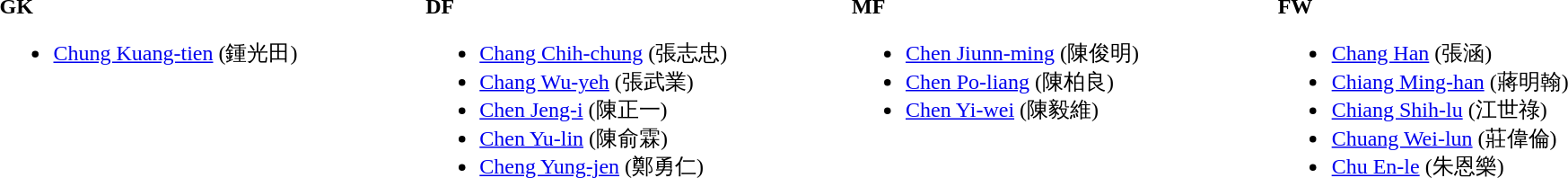<table>
<tr style="vertical-align: top;">
<td width="25%"><br><strong>GK</strong><ul><li><a href='#'>Chung Kuang-tien</a> (鍾光田)</li></ul></td>
<td></td>
<td width="25%"><br><strong>DF</strong><ul><li><a href='#'>Chang Chih-chung</a> (張志忠)</li><li><a href='#'>Chang Wu-yeh</a> (張武業)</li><li><a href='#'>Chen Jeng-i</a> (陳正一)</li><li><a href='#'>Chen Yu-lin</a> (陳俞霖)</li><li><a href='#'>Cheng Yung-jen</a> (鄭勇仁)</li></ul></td>
<td></td>
<td width="25%"><br><strong>MF</strong><ul><li><a href='#'>Chen Jiunn-ming</a> (陳俊明)</li><li><a href='#'>Chen Po-liang</a> (陳柏良)</li><li><a href='#'>Chen Yi-wei</a> (陳毅維)</li></ul></td>
<td></td>
<td width="25%"><br><strong>FW</strong><ul><li><a href='#'>Chang Han</a> (張涵)</li><li><a href='#'>Chiang Ming-han</a> (蔣明翰)</li><li><a href='#'>Chiang Shih-lu</a> (江世祿)</li><li><a href='#'>Chuang Wei-lun</a> (莊偉倫)</li><li><a href='#'>Chu En-le</a> (朱恩樂)</li></ul></td>
</tr>
</table>
